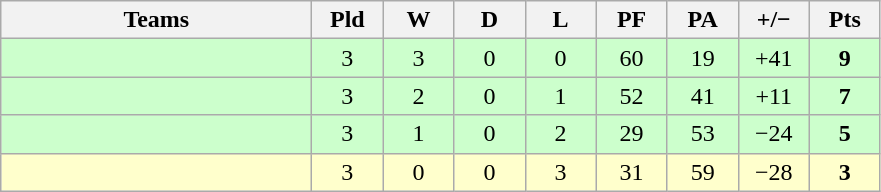<table class="wikitable" style="text-align: center;">
<tr>
<th width="200">Teams</th>
<th width="40">Pld</th>
<th width="40">W</th>
<th width="40">D</th>
<th width="40">L</th>
<th width="40">PF</th>
<th width="40">PA</th>
<th width="40">+/−</th>
<th width="40">Pts</th>
</tr>
<tr bgcolor=ccffcc>
<td align=left></td>
<td>3</td>
<td>3</td>
<td>0</td>
<td>0</td>
<td>60</td>
<td>19</td>
<td>+41</td>
<td><strong>9</strong></td>
</tr>
<tr bgcolor=ccffcc>
<td align=left></td>
<td>3</td>
<td>2</td>
<td>0</td>
<td>1</td>
<td>52</td>
<td>41</td>
<td>+11</td>
<td><strong>7</strong></td>
</tr>
<tr bgcolor=ccffcc>
<td align=left></td>
<td>3</td>
<td>1</td>
<td>0</td>
<td>2</td>
<td>29</td>
<td>53</td>
<td>−24</td>
<td><strong>5</strong></td>
</tr>
<tr bgcolor=ffffcc>
<td align=left></td>
<td>3</td>
<td>0</td>
<td>0</td>
<td>3</td>
<td>31</td>
<td>59</td>
<td>−28</td>
<td><strong>3</strong></td>
</tr>
</table>
